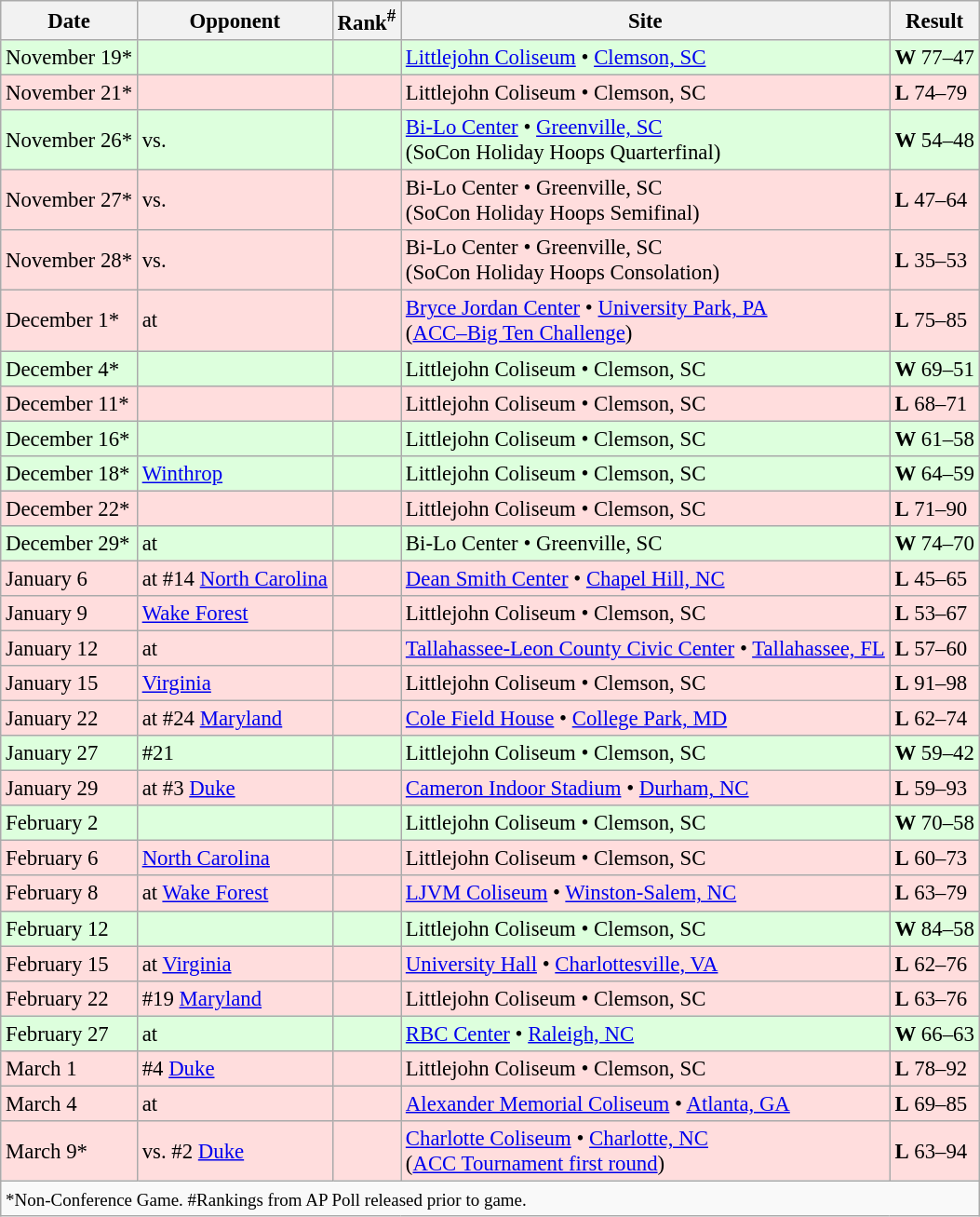<table class="wikitable" style="font-size:95%;">
<tr>
<th>Date</th>
<th>Opponent</th>
<th>Rank<sup>#</sup></th>
<th>Site</th>
<th>Result</th>
</tr>
<tr style="background: #ddffdd;">
<td>November 19*</td>
<td></td>
<td></td>
<td><a href='#'>Littlejohn Coliseum</a> • <a href='#'>Clemson, SC</a></td>
<td><strong>W</strong> 77–47</td>
</tr>
<tr style="background: #ffdddd;">
<td>November 21*</td>
<td></td>
<td></td>
<td>Littlejohn Coliseum • Clemson, SC</td>
<td><strong>L</strong> 74–79</td>
</tr>
<tr style="background: #ddffdd;">
<td>November 26*</td>
<td>vs. </td>
<td></td>
<td><a href='#'>Bi-Lo Center</a> • <a href='#'>Greenville, SC</a><br>(SoCon Holiday Hoops Quarterfinal)</td>
<td><strong>W</strong> 54–48</td>
</tr>
<tr style="background: #ffdddd;">
<td>November 27*</td>
<td>vs. </td>
<td></td>
<td>Bi-Lo Center • Greenville, SC<br>(SoCon Holiday Hoops Semifinal)</td>
<td><strong>L</strong> 47–64</td>
</tr>
<tr style="background: #ffdddd;">
<td>November 28*</td>
<td>vs. </td>
<td></td>
<td>Bi-Lo Center • Greenville, SC<br>(SoCon Holiday Hoops Consolation)</td>
<td><strong>L</strong> 35–53</td>
</tr>
<tr style="background: #ffdddd;">
<td>December 1*</td>
<td>at </td>
<td></td>
<td><a href='#'>Bryce Jordan Center</a> • <a href='#'>University Park, PA</a><br>(<a href='#'>ACC–Big Ten Challenge</a>)</td>
<td><strong>L</strong> 75–85</td>
</tr>
<tr style="background: #ddffdd;">
<td>December 4*</td>
<td></td>
<td></td>
<td>Littlejohn Coliseum • Clemson, SC</td>
<td><strong>W</strong> 69–51</td>
</tr>
<tr style="background: #ffdddd;">
<td>December 11*</td>
<td></td>
<td></td>
<td>Littlejohn Coliseum • Clemson, SC</td>
<td><strong>L</strong> 68–71</td>
</tr>
<tr style="background: #ddffdd;">
<td>December 16*</td>
<td></td>
<td></td>
<td>Littlejohn Coliseum • Clemson, SC</td>
<td><strong>W</strong> 61–58</td>
</tr>
<tr style="background: #ddffdd;">
<td>December 18*</td>
<td><a href='#'>Winthrop</a></td>
<td></td>
<td>Littlejohn Coliseum • Clemson, SC</td>
<td><strong>W</strong> 64–59</td>
</tr>
<tr style="background: #ffdddd;">
<td>December 22*</td>
<td></td>
<td></td>
<td>Littlejohn Coliseum • Clemson, SC</td>
<td><strong>L</strong> 71–90</td>
</tr>
<tr style="background: #ddffdd;">
<td>December 29*</td>
<td>at </td>
<td></td>
<td>Bi-Lo Center • Greenville, SC</td>
<td><strong>W</strong> 74–70</td>
</tr>
<tr style="background: #ffdddd;">
<td>January 6</td>
<td>at #14 <a href='#'>North Carolina</a></td>
<td></td>
<td><a href='#'>Dean Smith Center</a> • <a href='#'>Chapel Hill, NC</a></td>
<td><strong>L</strong> 45–65</td>
</tr>
<tr style="background: #ffdddd;">
<td>January 9</td>
<td><a href='#'>Wake Forest</a></td>
<td></td>
<td>Littlejohn Coliseum • Clemson, SC</td>
<td><strong>L</strong> 53–67</td>
</tr>
<tr style="background: #ffdddd;">
<td>January 12</td>
<td>at </td>
<td></td>
<td><a href='#'>Tallahassee-Leon County Civic Center</a> • <a href='#'>Tallahassee, FL</a></td>
<td><strong>L</strong> 57–60</td>
</tr>
<tr style="background: #ffdddd;">
<td>January 15</td>
<td><a href='#'>Virginia</a></td>
<td></td>
<td>Littlejohn Coliseum • Clemson, SC</td>
<td><strong>L</strong> 91–98</td>
</tr>
<tr style="background: #ffdddd;">
<td>January 22</td>
<td>at #24 <a href='#'>Maryland</a></td>
<td></td>
<td><a href='#'>Cole Field House</a> • <a href='#'>College Park, MD</a></td>
<td><strong>L</strong> 62–74</td>
</tr>
<tr style="background: #ddffdd;">
<td>January 27</td>
<td>#21 </td>
<td></td>
<td>Littlejohn Coliseum • Clemson, SC</td>
<td><strong>W</strong> 59–42</td>
</tr>
<tr style="background: #ffdddd;">
<td>January 29</td>
<td>at #3 <a href='#'>Duke</a></td>
<td></td>
<td><a href='#'>Cameron Indoor Stadium</a> • <a href='#'>Durham, NC</a></td>
<td><strong>L</strong> 59–93</td>
</tr>
<tr style="background: #ddffdd;">
<td>February 2</td>
<td></td>
<td></td>
<td>Littlejohn Coliseum • Clemson, SC</td>
<td><strong>W</strong> 70–58</td>
</tr>
<tr style="background: #ffdddd;">
<td>February 6</td>
<td><a href='#'>North Carolina</a></td>
<td></td>
<td>Littlejohn Coliseum • Clemson, SC</td>
<td><strong>L</strong> 60–73</td>
</tr>
<tr style="background: #ffdddd;">
<td>February 8</td>
<td>at <a href='#'>Wake Forest</a></td>
<td></td>
<td><a href='#'>LJVM Coliseum</a> • <a href='#'>Winston-Salem, NC</a></td>
<td><strong>L</strong> 63–79</td>
</tr>
<tr style="background: #ddffdd;">
<td>February 12</td>
<td></td>
<td></td>
<td>Littlejohn Coliseum • Clemson, SC</td>
<td><strong>W</strong> 84–58</td>
</tr>
<tr style="background: #ffdddd;">
<td>February 15</td>
<td>at <a href='#'>Virginia</a></td>
<td></td>
<td><a href='#'>University Hall</a> • <a href='#'>Charlottesville, VA</a></td>
<td><strong>L</strong> 62–76</td>
</tr>
<tr style="background: #ffdddd;">
<td>February 22</td>
<td>#19 <a href='#'>Maryland</a></td>
<td></td>
<td>Littlejohn Coliseum • Clemson, SC</td>
<td><strong>L</strong> 63–76</td>
</tr>
<tr style="background: #ddffdd;">
<td>February 27</td>
<td>at </td>
<td></td>
<td><a href='#'>RBC Center</a> • <a href='#'>Raleigh, NC</a></td>
<td><strong>W</strong> 66–63</td>
</tr>
<tr style="background: #ffdddd;">
<td>March 1</td>
<td>#4 <a href='#'>Duke</a></td>
<td></td>
<td>Littlejohn Coliseum • Clemson, SC</td>
<td><strong>L</strong> 78–92</td>
</tr>
<tr style="background: #ffdddd;">
<td>March 4</td>
<td>at </td>
<td></td>
<td><a href='#'>Alexander Memorial Coliseum</a> • <a href='#'>Atlanta, GA</a></td>
<td><strong>L</strong> 69–85</td>
</tr>
<tr style="background: #ffdddd;">
<td>March 9*</td>
<td>vs. #2 <a href='#'>Duke</a></td>
<td></td>
<td><a href='#'>Charlotte Coliseum</a> • <a href='#'>Charlotte, NC</a><br>(<a href='#'>ACC Tournament first round</a>)</td>
<td><strong>L</strong> 63–94</td>
</tr>
<tr style="background:#f9f9f9;">
<td colspan=5><small>*Non-Conference Game. #Rankings from AP Poll released prior to game.</small></td>
</tr>
</table>
